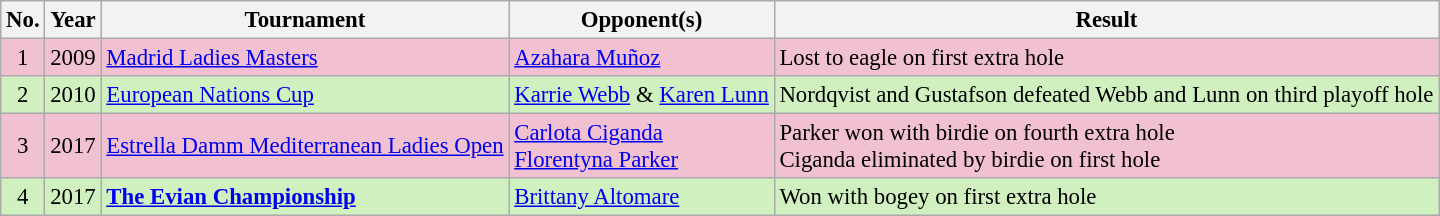<table class="wikitable" style="font-size:95%;">
<tr>
<th>No.</th>
<th>Year</th>
<th>Tournament</th>
<th>Opponent(s)</th>
<th>Result</th>
</tr>
<tr style="background:#F2C1D1;">
<td align=center>1</td>
<td>2009</td>
<td><a href='#'>Madrid Ladies Masters</a></td>
<td> <a href='#'>Azahara Muñoz</a></td>
<td>Lost to eagle on first extra hole</td>
</tr>
<tr style="background:#D0F0C0;">
<td align=center>2</td>
<td>2010</td>
<td><a href='#'>European Nations Cup</a></td>
<td> <a href='#'>Karrie Webb</a> & <a href='#'>Karen Lunn</a></td>
<td>Nordqvist and Gustafson defeated Webb and Lunn on third playoff hole</td>
</tr>
<tr style="background:#F2C1D1;">
<td align=center>3</td>
<td>2017</td>
<td><a href='#'>Estrella Damm Mediterranean Ladies Open</a></td>
<td> <a href='#'>Carlota Ciganda</a><br> <a href='#'>Florentyna Parker</a></td>
<td>Parker won with birdie on fourth extra hole<br>Ciganda eliminated by birdie on first hole</td>
</tr>
<tr style="background:#D0F0C0;">
<td align=center>4</td>
<td>2017</td>
<td><strong><a href='#'>The Evian Championship</a></strong></td>
<td> <a href='#'>Brittany Altomare</a></td>
<td>Won with bogey on first extra hole</td>
</tr>
</table>
